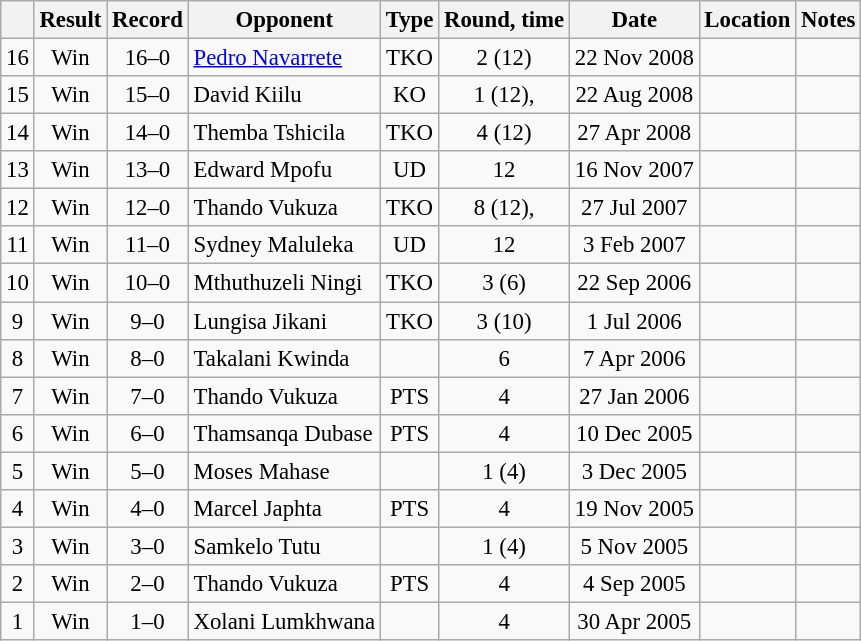<table class="wikitable" style="text-align:center; font-size:95%">
<tr>
<th></th>
<th>Result</th>
<th>Record</th>
<th>Opponent</th>
<th>Type</th>
<th>Round, time</th>
<th>Date</th>
<th>Location</th>
<th>Notes</th>
</tr>
<tr>
<td>16</td>
<td>Win</td>
<td>16–0</td>
<td align=left> <a href='#'>Pedro Navarrete</a></td>
<td>TKO</td>
<td>2 (12)</td>
<td>22 Nov 2008</td>
<td align=left></td>
<td align=left></td>
</tr>
<tr>
<td>15</td>
<td>Win</td>
<td>15–0</td>
<td align=left> David Kiilu</td>
<td>KO</td>
<td>1 (12), </td>
<td>22 Aug 2008</td>
<td align=left></td>
<td align=left></td>
</tr>
<tr>
<td>14</td>
<td>Win</td>
<td>14–0</td>
<td align=left> Themba Tshicila</td>
<td>TKO</td>
<td>4 (12)</td>
<td>27 Apr 2008</td>
<td align=left></td>
<td align=left></td>
</tr>
<tr>
<td>13</td>
<td>Win</td>
<td>13–0</td>
<td align=left> Edward Mpofu</td>
<td>UD</td>
<td>12</td>
<td>16 Nov 2007</td>
<td align=left></td>
<td align=left></td>
</tr>
<tr>
<td>12</td>
<td>Win</td>
<td>12–0</td>
<td align=left> Thando Vukuza</td>
<td>TKO</td>
<td>8 (12), </td>
<td>27 Jul 2007</td>
<td align=left></td>
<td align=left></td>
</tr>
<tr>
<td>11</td>
<td>Win</td>
<td>11–0</td>
<td align=left> Sydney Maluleka</td>
<td>UD</td>
<td>12</td>
<td>3 Feb 2007</td>
<td align=left></td>
<td align=left></td>
</tr>
<tr>
<td>10</td>
<td>Win</td>
<td>10–0</td>
<td align=left> Mthuthuzeli Ningi</td>
<td>TKO</td>
<td>3 (6)</td>
<td>22 Sep 2006</td>
<td align=left></td>
<td></td>
</tr>
<tr>
<td>9</td>
<td>Win</td>
<td>9–0</td>
<td align=left> Lungisa Jikani</td>
<td>TKO</td>
<td>3 (10)</td>
<td>1 Jul 2006</td>
<td align=left></td>
<td align=left></td>
</tr>
<tr>
<td>8</td>
<td>Win</td>
<td>8–0</td>
<td align=left> Takalani Kwinda</td>
<td></td>
<td>6</td>
<td>7 Apr 2006</td>
<td align=left></td>
<td></td>
</tr>
<tr>
<td>7</td>
<td>Win</td>
<td>7–0</td>
<td align=left> Thando Vukuza</td>
<td>PTS</td>
<td>4</td>
<td>27 Jan 2006</td>
<td align=left></td>
<td></td>
</tr>
<tr>
<td>6</td>
<td>Win</td>
<td>6–0</td>
<td align=left> Thamsanqa Dubase</td>
<td>PTS</td>
<td>4</td>
<td>10 Dec 2005</td>
<td align=left></td>
<td></td>
</tr>
<tr>
<td>5</td>
<td>Win</td>
<td>5–0</td>
<td align=left> Moses Mahase</td>
<td></td>
<td>1 (4)</td>
<td>3 Dec 2005</td>
<td align=left></td>
<td></td>
</tr>
<tr>
<td>4</td>
<td>Win</td>
<td>4–0</td>
<td align=left> Marcel Japhta</td>
<td>PTS</td>
<td>4</td>
<td>19 Nov 2005</td>
<td align=left></td>
<td></td>
</tr>
<tr>
<td>3</td>
<td>Win</td>
<td>3–0</td>
<td align=left> Samkelo Tutu</td>
<td></td>
<td>1 (4)</td>
<td>5 Nov 2005</td>
<td align=left></td>
<td></td>
</tr>
<tr>
<td>2</td>
<td>Win</td>
<td>2–0</td>
<td align=left> Thando Vukuza</td>
<td>PTS</td>
<td>4</td>
<td>4 Sep 2005</td>
<td align=left></td>
<td></td>
</tr>
<tr>
<td>1</td>
<td>Win</td>
<td>1–0</td>
<td align=left> Xolani Lumkhwana</td>
<td></td>
<td>4</td>
<td>30 Apr 2005</td>
<td align=left></td>
<td></td>
</tr>
</table>
